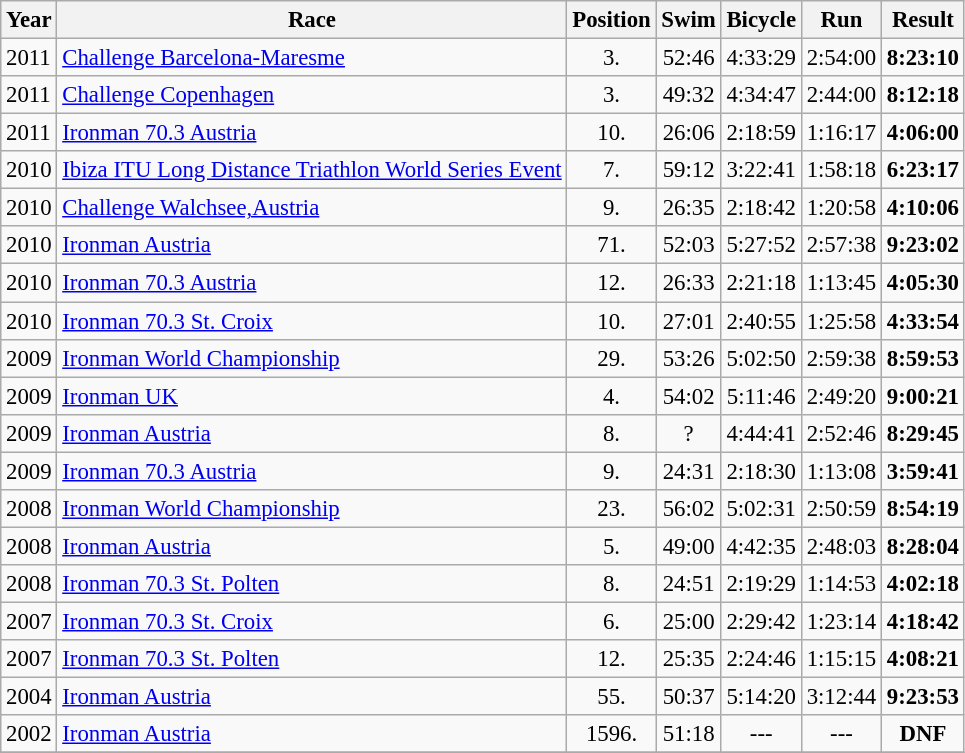<table class="wikitable sortable" style="border-collapse: collapse; font-size: 95%;">
<tr>
<th>Year</th>
<th>Race</th>
<th>Position</th>
<th>Swim</th>
<th>Bicycle</th>
<th>Run</th>
<th>Result</th>
</tr>
<tr>
<td>2011</td>
<td><a href='#'>Challenge Barcelona-Maresme</a></td>
<td align="center">3.</td>
<td align="center">52:46</td>
<td align="center">4:33:29</td>
<td align="center">2:54:00</td>
<td align="center"><strong>8:23:10</strong></td>
</tr>
<tr>
<td>2011</td>
<td><a href='#'>Challenge Copenhagen</a></td>
<td align="center">3.</td>
<td align="center">49:32</td>
<td align="center">4:34:47</td>
<td align="center">2:44:00</td>
<td align="center"><strong>8:12:18</strong></td>
</tr>
<tr>
<td>2011</td>
<td><a href='#'>Ironman 70.3 Austria</a></td>
<td align="center">10.</td>
<td align="center">26:06</td>
<td align="center">2:18:59</td>
<td align="center">1:16:17</td>
<td align="center"><strong>4:06:00</strong></td>
</tr>
<tr>
<td>2010</td>
<td><a href='#'>Ibiza ITU Long Distance Triathlon World Series Event</a></td>
<td align="center">7.</td>
<td align="center">59:12</td>
<td align="center">3:22:41</td>
<td align="center">1:58:18</td>
<td align="center"><strong>6:23:17</strong></td>
</tr>
<tr>
<td>2010</td>
<td><a href='#'>Challenge Walchsee,Austria</a></td>
<td align="center">9.</td>
<td align="center">26:35</td>
<td align="center">2:18:42</td>
<td align="center">1:20:58</td>
<td align="center"><strong>4:10:06</strong></td>
</tr>
<tr>
<td>2010</td>
<td><a href='#'>Ironman Austria</a></td>
<td align="center">71.</td>
<td align="center">52:03</td>
<td align="center">5:27:52</td>
<td align="center">2:57:38</td>
<td align="center"><strong>9:23:02</strong></td>
</tr>
<tr>
<td>2010</td>
<td><a href='#'>Ironman 70.3 Austria</a></td>
<td align="center">12.</td>
<td align="center">26:33</td>
<td align="center">2:21:18</td>
<td align="center">1:13:45</td>
<td align="center"><strong>4:05:30</strong></td>
</tr>
<tr>
<td>2010</td>
<td><a href='#'>Ironman 70.3 St. Croix</a></td>
<td align="center">10.</td>
<td align="center">27:01</td>
<td align="center">2:40:55</td>
<td align="center">1:25:58</td>
<td align="center"><strong>4:33:54</strong></td>
</tr>
<tr>
<td>2009</td>
<td><a href='#'>Ironman World Championship</a></td>
<td align="center">29.</td>
<td align="center">53:26</td>
<td align="center">5:02:50</td>
<td align="center">2:59:38</td>
<td align="center"><strong>8:59:53</strong></td>
</tr>
<tr>
<td>2009</td>
<td><a href='#'>Ironman UK</a></td>
<td align="center">4.</td>
<td align="center">54:02</td>
<td align="center">5:11:46</td>
<td align="center">2:49:20</td>
<td align="center"><strong>9:00:21</strong></td>
</tr>
<tr>
<td>2009</td>
<td><a href='#'>Ironman Austria</a></td>
<td align="center">8.</td>
<td align="center">?</td>
<td align="center">4:44:41</td>
<td align="center">2:52:46</td>
<td align="center"><strong>8:29:45</strong></td>
</tr>
<tr>
<td>2009</td>
<td><a href='#'>Ironman 70.3 Austria</a></td>
<td align="center">9.</td>
<td align="center">24:31</td>
<td align="center">2:18:30</td>
<td align="center">1:13:08</td>
<td align="center"><strong>3:59:41</strong></td>
</tr>
<tr>
<td>2008</td>
<td><a href='#'>Ironman World Championship</a></td>
<td align="center">23.</td>
<td align="center">56:02</td>
<td align="center">5:02:31</td>
<td align="center">2:50:59</td>
<td align="center"><strong>8:54:19</strong></td>
</tr>
<tr>
<td>2008</td>
<td><a href='#'>Ironman Austria</a></td>
<td align="center">5.</td>
<td align="center">49:00</td>
<td align="center">4:42:35</td>
<td align="center">2:48:03</td>
<td align="center"><strong>8:28:04</strong></td>
</tr>
<tr>
<td>2008</td>
<td><a href='#'>Ironman 70.3 St. Polten</a></td>
<td align="center">8.</td>
<td align="center">24:51</td>
<td align="center">2:19:29</td>
<td align="center">1:14:53</td>
<td align="center"><strong>4:02:18</strong></td>
</tr>
<tr>
<td>2007</td>
<td><a href='#'>Ironman 70.3 St. Croix</a></td>
<td align="center">6.</td>
<td align="center">25:00</td>
<td align="center">2:29:42</td>
<td align="center">1:23:14</td>
<td align="center"><strong>4:18:42</strong></td>
</tr>
<tr>
<td>2007</td>
<td><a href='#'>Ironman 70.3 St. Polten</a></td>
<td align="center">12.</td>
<td align="center">25:35</td>
<td align="center">2:24:46</td>
<td align="center">1:15:15</td>
<td align="center"><strong>4:08:21</strong></td>
</tr>
<tr>
<td>2004</td>
<td><a href='#'>Ironman Austria</a></td>
<td align="center">55.</td>
<td align="center">50:37</td>
<td align="center">5:14:20</td>
<td align="center">3:12:44</td>
<td align="center"><strong>9:23:53</strong></td>
</tr>
<tr>
<td>2002</td>
<td><a href='#'>Ironman Austria</a></td>
<td align="center">1596.</td>
<td align="center">51:18</td>
<td align="center">---</td>
<td align="center">---</td>
<td align="center"><strong>DNF</strong></td>
</tr>
<tr>
</tr>
</table>
